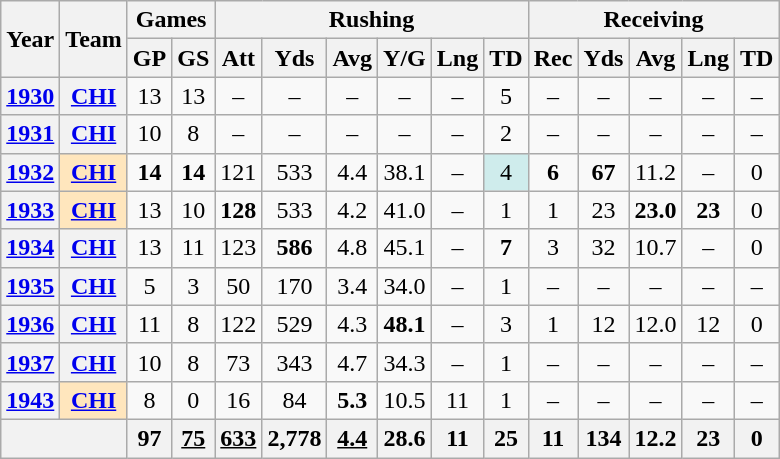<table class= "wikitable" style="text-align:center;">
<tr>
<th rowspan="2">Year</th>
<th rowspan="2">Team</th>
<th colspan="2">Games</th>
<th colspan="6">Rushing</th>
<th colspan="5">Receiving</th>
</tr>
<tr>
<th>GP</th>
<th>GS</th>
<th>Att</th>
<th>Yds</th>
<th>Avg</th>
<th>Y/G</th>
<th>Lng</th>
<th>TD</th>
<th>Rec</th>
<th>Yds</th>
<th>Avg</th>
<th>Lng</th>
<th>TD</th>
</tr>
<tr>
<th><a href='#'>1930</a></th>
<th><a href='#'>CHI</a></th>
<td>13</td>
<td>13</td>
<td>–</td>
<td>–</td>
<td>–</td>
<td>–</td>
<td>–</td>
<td>5</td>
<td>–</td>
<td>–</td>
<td>–</td>
<td>–</td>
<td>–</td>
</tr>
<tr>
<th><a href='#'>1931</a></th>
<th><a href='#'>CHI</a></th>
<td>10</td>
<td>8</td>
<td>–</td>
<td>–</td>
<td>–</td>
<td>–</td>
<td>–</td>
<td>2</td>
<td>–</td>
<td>–</td>
<td>–</td>
<td>–</td>
<td>–</td>
</tr>
<tr>
<th><a href='#'>1932</a></th>
<th style="background:#ffe6bd;"><a href='#'>CHI</a></th>
<td><strong>14</strong></td>
<td><strong>14</strong></td>
<td>121</td>
<td>533</td>
<td>4.4</td>
<td>38.1</td>
<td>–</td>
<td style="background:#cfecec;">4</td>
<td><strong>6</strong></td>
<td><strong>67</strong></td>
<td>11.2</td>
<td>–</td>
<td>0</td>
</tr>
<tr>
<th><a href='#'>1933</a></th>
<th style="background:#ffe6bd;"><a href='#'>CHI</a></th>
<td>13</td>
<td>10</td>
<td><strong>128</strong></td>
<td>533</td>
<td>4.2</td>
<td>41.0</td>
<td>–</td>
<td>1</td>
<td>1</td>
<td>23</td>
<td><strong>23.0</strong></td>
<td><strong>23</strong></td>
<td>0</td>
</tr>
<tr>
<th><a href='#'>1934</a></th>
<th><a href='#'>CHI</a></th>
<td>13</td>
<td>11</td>
<td>123</td>
<td><strong>586</strong></td>
<td>4.8</td>
<td>45.1</td>
<td>–</td>
<td><strong>7</strong></td>
<td>3</td>
<td>32</td>
<td>10.7</td>
<td>–</td>
<td>0</td>
</tr>
<tr>
<th><a href='#'>1935</a></th>
<th><a href='#'>CHI</a></th>
<td>5</td>
<td>3</td>
<td>50</td>
<td>170</td>
<td>3.4</td>
<td>34.0</td>
<td>–</td>
<td>1</td>
<td>–</td>
<td>–</td>
<td>–</td>
<td>–</td>
<td>–</td>
</tr>
<tr>
<th><a href='#'>1936</a></th>
<th><a href='#'>CHI</a></th>
<td>11</td>
<td>8</td>
<td>122</td>
<td>529</td>
<td>4.3</td>
<td><strong>48.1</strong></td>
<td>–</td>
<td>3</td>
<td>1</td>
<td>12</td>
<td>12.0</td>
<td>12</td>
<td>0</td>
</tr>
<tr>
<th><a href='#'>1937</a></th>
<th><a href='#'>CHI</a></th>
<td>10</td>
<td>8</td>
<td>73</td>
<td>343</td>
<td>4.7</td>
<td>34.3</td>
<td>–</td>
<td>1</td>
<td>–</td>
<td>–</td>
<td>–</td>
<td>–</td>
<td>–</td>
</tr>
<tr>
<th><a href='#'>1943</a></th>
<th style="background:#ffe6bd;"><a href='#'>CHI</a></th>
<td>8</td>
<td>0</td>
<td>16</td>
<td>84</td>
<td><strong>5.3</strong></td>
<td>10.5</td>
<td>11</td>
<td>1</td>
<td>–</td>
<td>–</td>
<td>–</td>
<td>–</td>
<td>–</td>
</tr>
<tr>
<th colspan="2"></th>
<th>97</th>
<th><u>75</u></th>
<th><u>633</u></th>
<th>2,778</th>
<th><u>4.4</u></th>
<th>28.6</th>
<th>11</th>
<th>25</th>
<th>11</th>
<th>134</th>
<th>12.2</th>
<th>23</th>
<th>0</th>
</tr>
</table>
